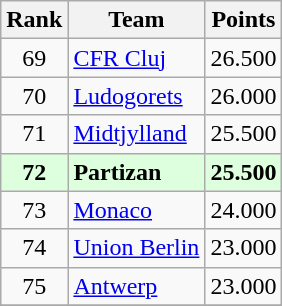<table class="wikitable" style="text-align: center;">
<tr>
<th>Rank</th>
<th>Team</th>
<th>Points</th>
</tr>
<tr>
<td>69</td>
<td align="left"> <a href='#'>CFR Cluj</a></td>
<td>26.500</td>
</tr>
<tr>
<td>70</td>
<td align="left"> <a href='#'>Ludogorets</a></td>
<td>26.000</td>
</tr>
<tr>
<td>71</td>
<td align="left"> <a href='#'>Midtjylland</a></td>
<td>25.500</td>
</tr>
<tr bgcolor="#ddffdd">
<td><strong>72</strong></td>
<td align="left"> <strong>Partizan</strong></td>
<td><strong>25.500</strong></td>
</tr>
<tr>
<td>73</td>
<td align="left"> <a href='#'>Monaco</a></td>
<td>24.000</td>
</tr>
<tr>
<td>74</td>
<td align=left> <a href='#'>Union Berlin</a></td>
<td>23.000</td>
</tr>
<tr>
<td>75</td>
<td align=left> <a href='#'>Antwerp</a></td>
<td>23.000</td>
</tr>
<tr>
</tr>
</table>
